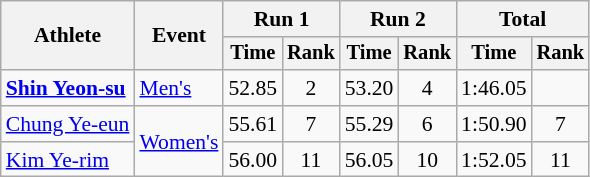<table class="wikitable" style="font-size:90%">
<tr>
<th rowspan="2">Athlete</th>
<th rowspan="2">Event</th>
<th colspan="2">Run 1</th>
<th colspan="2">Run 2</th>
<th colspan="2">Total</th>
</tr>
<tr style="font-size:95%">
<th>Time</th>
<th>Rank</th>
<th>Time</th>
<th>Rank</th>
<th>Time</th>
<th>Rank</th>
</tr>
<tr align=center>
<td align=left><strong><a href='#'>Shin Yeon-su</a></strong></td>
<td align=left><a href='#'>Men's</a></td>
<td>52.85</td>
<td>2</td>
<td>53.20</td>
<td>4</td>
<td>1:46.05</td>
<td></td>
</tr>
<tr align=center>
<td align=left><a href='#'>Chung Ye-eun</a></td>
<td align=left rowspan=2><a href='#'>Women's</a></td>
<td>55.61</td>
<td>7</td>
<td>55.29</td>
<td>6</td>
<td>1:50.90</td>
<td>7</td>
</tr>
<tr align=center>
<td align=left><a href='#'>Kim Ye-rim</a></td>
<td>56.00</td>
<td>11</td>
<td>56.05</td>
<td>10</td>
<td>1:52.05</td>
<td>11</td>
</tr>
</table>
